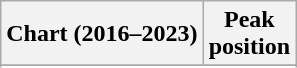<table class="wikitable sortable plainrowheaders" style="text-align:center">
<tr>
<th scope="col">Chart (2016–2023)</th>
<th scope="col">Peak<br>position</th>
</tr>
<tr>
</tr>
<tr>
</tr>
<tr>
</tr>
</table>
